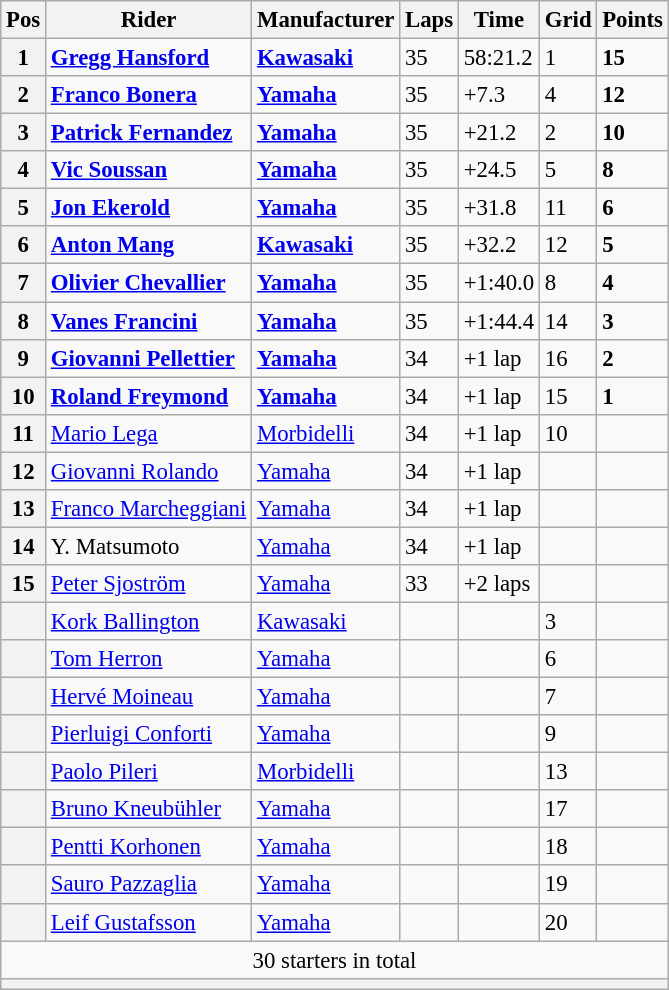<table class="wikitable" style="font-size: 95%;">
<tr>
<th>Pos</th>
<th>Rider</th>
<th>Manufacturer</th>
<th>Laps</th>
<th>Time</th>
<th>Grid</th>
<th>Points</th>
</tr>
<tr>
<th>1</th>
<td> <strong><a href='#'>Gregg Hansford</a></strong></td>
<td><strong><a href='#'>Kawasaki</a></strong></td>
<td>35</td>
<td>58:21.2</td>
<td>1</td>
<td><strong>15</strong></td>
</tr>
<tr>
<th>2</th>
<td> <strong><a href='#'>Franco Bonera</a></strong></td>
<td><strong><a href='#'>Yamaha</a></strong></td>
<td>35</td>
<td>+7.3</td>
<td>4</td>
<td><strong>12</strong></td>
</tr>
<tr>
<th>3</th>
<td> <strong><a href='#'>Patrick Fernandez</a></strong></td>
<td><strong><a href='#'>Yamaha</a></strong></td>
<td>35</td>
<td>+21.2</td>
<td>2</td>
<td><strong>10</strong></td>
</tr>
<tr>
<th>4</th>
<td> <strong><a href='#'>Vic Soussan</a></strong></td>
<td><strong><a href='#'>Yamaha</a></strong></td>
<td>35</td>
<td>+24.5</td>
<td>5</td>
<td><strong>8</strong></td>
</tr>
<tr>
<th>5</th>
<td> <strong><a href='#'>Jon Ekerold</a></strong></td>
<td><strong><a href='#'>Yamaha</a></strong></td>
<td>35</td>
<td>+31.8</td>
<td>11</td>
<td><strong>6</strong></td>
</tr>
<tr>
<th>6</th>
<td> <strong><a href='#'>Anton Mang</a></strong></td>
<td><strong><a href='#'>Kawasaki</a></strong></td>
<td>35</td>
<td>+32.2</td>
<td>12</td>
<td><strong>5</strong></td>
</tr>
<tr>
<th>7</th>
<td> <strong><a href='#'>Olivier Chevallier</a></strong></td>
<td><strong><a href='#'>Yamaha</a></strong></td>
<td>35</td>
<td>+1:40.0</td>
<td>8</td>
<td><strong>4</strong></td>
</tr>
<tr>
<th>8</th>
<td> <strong><a href='#'>Vanes Francini</a></strong></td>
<td><strong><a href='#'>Yamaha</a></strong></td>
<td>35</td>
<td>+1:44.4</td>
<td>14</td>
<td><strong>3</strong></td>
</tr>
<tr>
<th>9</th>
<td> <strong><a href='#'>Giovanni Pellettier</a></strong></td>
<td><strong><a href='#'>Yamaha</a></strong></td>
<td>34</td>
<td>+1 lap</td>
<td>16</td>
<td><strong>2</strong></td>
</tr>
<tr>
<th>10</th>
<td> <strong><a href='#'>Roland Freymond</a></strong></td>
<td><strong><a href='#'>Yamaha</a></strong></td>
<td>34</td>
<td>+1 lap</td>
<td>15</td>
<td><strong>1</strong></td>
</tr>
<tr>
<th>11</th>
<td> <a href='#'>Mario Lega</a></td>
<td><a href='#'>Morbidelli</a></td>
<td>34</td>
<td>+1 lap</td>
<td>10</td>
<td></td>
</tr>
<tr>
<th>12</th>
<td> <a href='#'>Giovanni Rolando</a></td>
<td><a href='#'>Yamaha</a></td>
<td>34</td>
<td>+1 lap</td>
<td></td>
<td></td>
</tr>
<tr>
<th>13</th>
<td> <a href='#'>Franco Marcheggiani</a></td>
<td><a href='#'>Yamaha</a></td>
<td>34</td>
<td>+1 lap</td>
<td></td>
<td></td>
</tr>
<tr>
<th>14</th>
<td> Y. Matsumoto</td>
<td><a href='#'>Yamaha</a></td>
<td>34</td>
<td>+1 lap</td>
<td></td>
<td></td>
</tr>
<tr>
<th>15</th>
<td> <a href='#'>Peter Sjoström</a></td>
<td><a href='#'>Yamaha</a></td>
<td>33</td>
<td>+2 laps</td>
<td></td>
<td></td>
</tr>
<tr>
<th></th>
<td> <a href='#'>Kork Ballington</a></td>
<td><a href='#'>Kawasaki</a></td>
<td></td>
<td></td>
<td>3</td>
<td></td>
</tr>
<tr>
<th></th>
<td> <a href='#'>Tom Herron</a></td>
<td><a href='#'>Yamaha</a></td>
<td></td>
<td></td>
<td>6</td>
<td></td>
</tr>
<tr>
<th></th>
<td> <a href='#'>Hervé Moineau</a></td>
<td><a href='#'>Yamaha</a></td>
<td></td>
<td></td>
<td>7</td>
<td></td>
</tr>
<tr>
<th></th>
<td> <a href='#'>Pierluigi Conforti</a></td>
<td><a href='#'>Yamaha</a></td>
<td></td>
<td></td>
<td>9</td>
<td></td>
</tr>
<tr>
<th></th>
<td> <a href='#'>Paolo Pileri</a></td>
<td><a href='#'>Morbidelli</a></td>
<td></td>
<td></td>
<td>13</td>
<td></td>
</tr>
<tr>
<th></th>
<td> <a href='#'>Bruno Kneubühler</a></td>
<td><a href='#'>Yamaha</a></td>
<td></td>
<td></td>
<td>17</td>
<td></td>
</tr>
<tr>
<th></th>
<td> <a href='#'>Pentti Korhonen</a></td>
<td><a href='#'>Yamaha</a></td>
<td></td>
<td></td>
<td>18</td>
<td></td>
</tr>
<tr>
<th></th>
<td> <a href='#'>Sauro Pazzaglia</a></td>
<td><a href='#'>Yamaha</a></td>
<td></td>
<td></td>
<td>19</td>
<td></td>
</tr>
<tr>
<th></th>
<td> <a href='#'>Leif Gustafsson</a></td>
<td><a href='#'>Yamaha</a></td>
<td></td>
<td></td>
<td>20</td>
<td></td>
</tr>
<tr>
<td colspan=7 align=center>30 starters in total</td>
</tr>
<tr>
<th colspan=7></th>
</tr>
</table>
